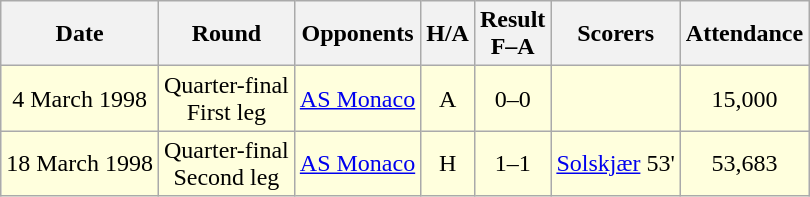<table class="wikitable" style="text-align:center">
<tr>
<th>Date</th>
<th>Round</th>
<th>Opponents</th>
<th>H/A</th>
<th>Result<br>F–A</th>
<th>Scorers</th>
<th>Attendance</th>
</tr>
<tr bgcolor="#ffffdd">
<td>4 March 1998</td>
<td>Quarter-final<br>First leg</td>
<td><a href='#'>AS Monaco</a></td>
<td>A</td>
<td>0–0</td>
<td></td>
<td>15,000</td>
</tr>
<tr bgcolor="#ffffdd">
<td>18 March 1998</td>
<td>Quarter-final<br>Second leg</td>
<td><a href='#'>AS Monaco</a></td>
<td>H</td>
<td>1–1</td>
<td><a href='#'>Solskjær</a> 53'</td>
<td>53,683</td>
</tr>
</table>
